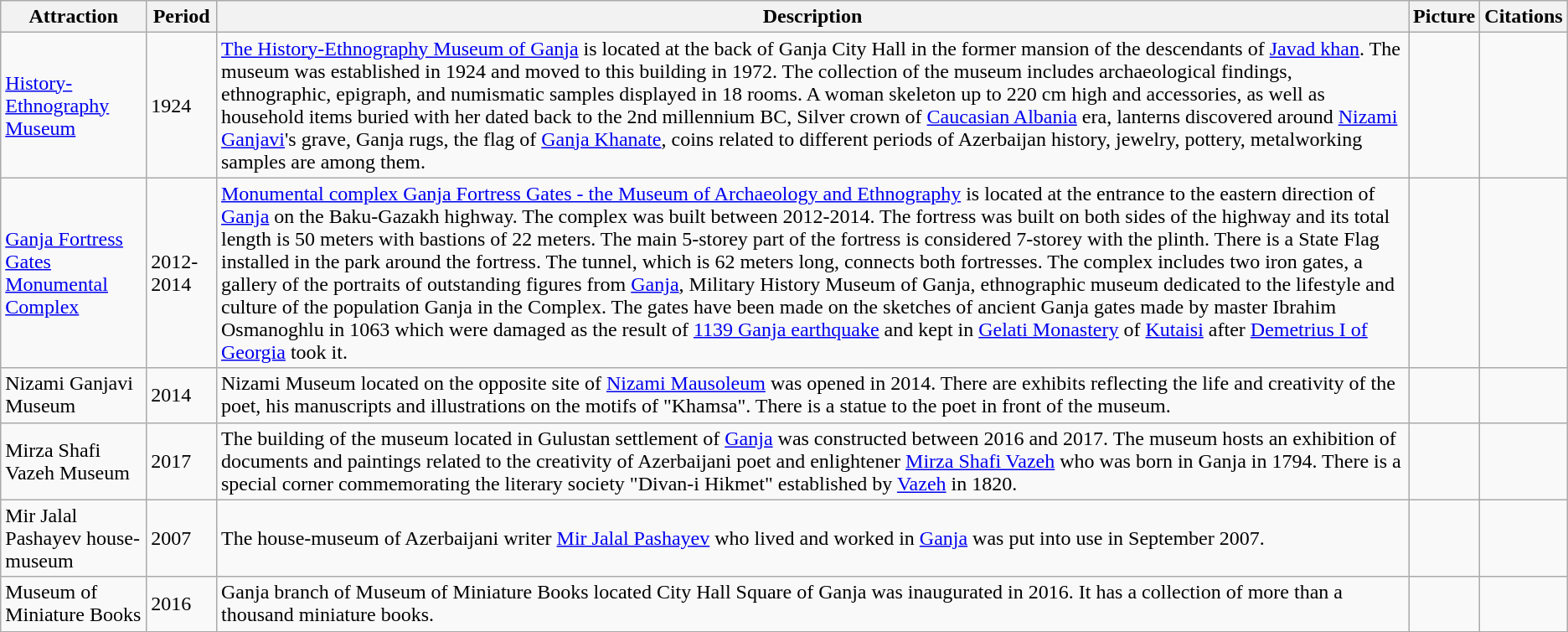<table class="wikitable">
<tr>
<th>Attraction</th>
<th>Period</th>
<th>Description</th>
<th>Picture</th>
<th>Citations</th>
</tr>
<tr>
<td><a href='#'>History-Ethnography Museum</a></td>
<td>1924</td>
<td><a href='#'>The History-Ethnography Museum of Ganja</a> is located at the back of Ganja City Hall in the former mansion of the descendants of <a href='#'>Javad khan</a>. The museum was established in 1924 and moved to this building in 1972. The collection of the museum includes archaeological findings, ethnographic, epigraph, and numismatic samples displayed in 18 rooms. A woman skeleton up to 220 cm high and accessories, as well as household items buried with her dated back to the 2nd millennium BC, Silver crown of <a href='#'>Caucasian Albania</a> era, lanterns discovered around <a href='#'>Nizami Ganjavi</a>'s grave, Ganja rugs, the flag of <a href='#'>Ganja Khanate</a>, coins related to different periods of Azerbaijan history, jewelry, pottery, metalworking samples are among them.</td>
<td></td>
<td></td>
</tr>
<tr>
<td><a href='#'>Ganja Fortress Gates Monumental Complex</a></td>
<td>2012-2014</td>
<td><a href='#'>Monumental complex Ganja Fortress Gates - the Museum of Archaeology and Ethnography</a> is located at the entrance to the eastern direction of <a href='#'>Ganja</a> on the Baku-Gazakh highway. The complex was built between 2012-2014. The fortress was built on both sides of the highway and its total length is 50 meters with bastions of 22 meters. The main 5-storey part of the fortress is considered 7-storey with the plinth. There is a State Flag installed in the park around the fortress. The tunnel, which is 62 meters long, connects both fortresses. The complex includes two iron gates, a gallery of the portraits of outstanding figures from <a href='#'>Ganja</a>, Military History Museum of Ganja, ethnographic museum dedicated to the lifestyle and culture of the population Ganja in the Complex. The gates have been made on the sketches of ancient Ganja gates made by master Ibrahim Osmanoghlu in 1063 which were damaged as the result of <a href='#'>1139 Ganja earthquake</a> and kept in <a href='#'>Gelati Monastery</a> of <a href='#'>Kutaisi</a> after <a href='#'>Demetrius I of Georgia</a> took it.</td>
<td></td>
<td></td>
</tr>
<tr>
<td>Nizami Ganjavi Museum</td>
<td>2014</td>
<td>Nizami Museum located on the opposite site of <a href='#'>Nizami Mausoleum</a> was opened in 2014. There are exhibits reflecting the life and creativity of the poet, his manuscripts and illustrations on the motifs of "Khamsa". There is a statue to the poet in front of the museum.</td>
<td></td>
<td></td>
</tr>
<tr>
<td>Mirza Shafi Vazeh Museum</td>
<td>2017</td>
<td>The building of the museum located in Gulustan settlement of <a href='#'>Ganja</a> was constructed between 2016 and 2017. The museum hosts an exhibition of documents and paintings related to the creativity of Azerbaijani poet and enlightener <a href='#'>Mirza Shafi Vazeh</a> who was born in Ganja in 1794. There is a special corner commemorating the literary society "Divan-i Hikmet" established by <a href='#'>Vazeh</a> in 1820.</td>
<td></td>
<td></td>
</tr>
<tr>
<td>Mir Jalal Pashayev house-museum</td>
<td>2007</td>
<td>The house-museum of Azerbaijani writer <a href='#'>Mir Jalal Pashayev</a> who lived and worked in <a href='#'>Ganja</a> was put into use in September 2007.</td>
<td></td>
<td></td>
</tr>
<tr>
<td>Museum of Miniature Books</td>
<td>2016</td>
<td>Ganja branch of Museum of Miniature Books located City Hall Square of Ganja was inaugurated in 2016. It has a collection of more than a thousand miniature books.</td>
<td></td>
<td></td>
</tr>
</table>
